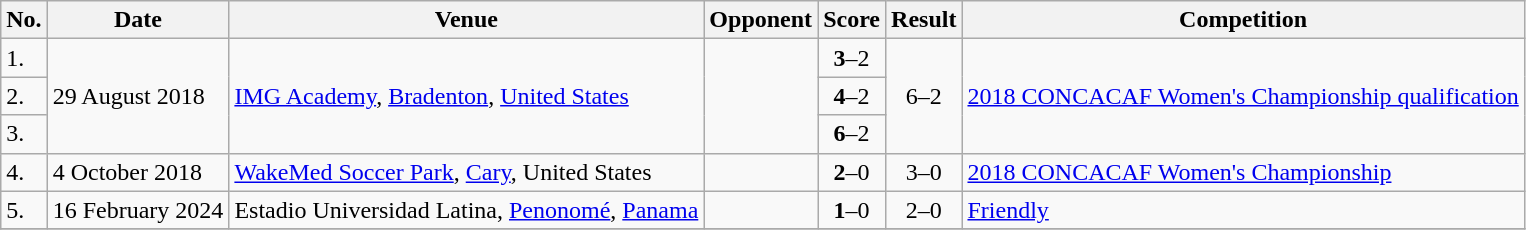<table class="wikitable">
<tr>
<th>No.</th>
<th>Date</th>
<th>Venue</th>
<th>Opponent</th>
<th>Score</th>
<th>Result</th>
<th>Competition</th>
</tr>
<tr>
<td>1.</td>
<td rowspan=3>29 August 2018</td>
<td rowspan=3><a href='#'>IMG Academy</a>, <a href='#'>Bradenton</a>, <a href='#'>United States</a></td>
<td rowspan=3></td>
<td align=center><strong>3</strong>–2</td>
<td rowspan=3 align=center>6–2</td>
<td rowspan=3><a href='#'>2018 CONCACAF Women's Championship qualification</a></td>
</tr>
<tr>
<td>2.</td>
<td align=center><strong>4</strong>–2</td>
</tr>
<tr>
<td>3.</td>
<td align=center><strong>6</strong>–2</td>
</tr>
<tr>
<td>4.</td>
<td>4 October 2018</td>
<td><a href='#'>WakeMed Soccer Park</a>, <a href='#'>Cary</a>, United States</td>
<td></td>
<td align=center><strong>2</strong>–0</td>
<td align=center>3–0</td>
<td><a href='#'>2018 CONCACAF Women's Championship</a></td>
</tr>
<tr>
<td>5.</td>
<td>16 February 2024</td>
<td>Estadio Universidad Latina, <a href='#'>Penonomé</a>, <a href='#'>Panama</a></td>
<td></td>
<td align=center><strong>1</strong>–0</td>
<td align=center>2–0</td>
<td><a href='#'>Friendly</a></td>
</tr>
<tr>
</tr>
</table>
